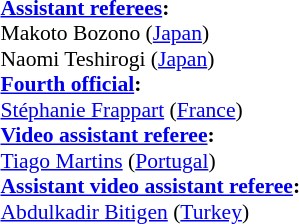<table width=50% style="font-size:90%">
<tr>
<td><br><strong><a href='#'>Assistant referees</a>:</strong>
<br>Makoto Bozono (<a href='#'>Japan</a>)
<br>Naomi Teshirogi (<a href='#'>Japan</a>)
<br><strong><a href='#'>Fourth official</a>:</strong>
<br><a href='#'>Stéphanie Frappart</a> (<a href='#'>France</a>)
<br><strong><a href='#'>Video assistant referee</a>:</strong>
<br><a href='#'>Tiago Martins</a> (<a href='#'>Portugal</a>)
<br><strong><a href='#'>Assistant video assistant referee</a>:</strong>
<br><a href='#'>Abdulkadir Bitigen</a> (<a href='#'>Turkey</a>)</td>
</tr>
</table>
